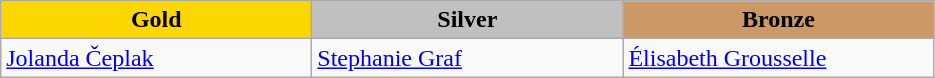<table class="wikitable" style="text-align:left">
<tr align="center">
<td width=200 bgcolor=gold><strong>Gold</strong></td>
<td width=200 bgcolor=silver><strong>Silver</strong></td>
<td width=200 bgcolor=CC9966><strong>Bronze</strong></td>
</tr>
<tr>
<td><a href='#'>Jolanda Čeplak</a><br><em></em></td>
<td><a href='#'>Stephanie Graf</a><br><em></em></td>
<td><a href='#'>Élisabeth Grousselle</a><br><em></em></td>
</tr>
</table>
